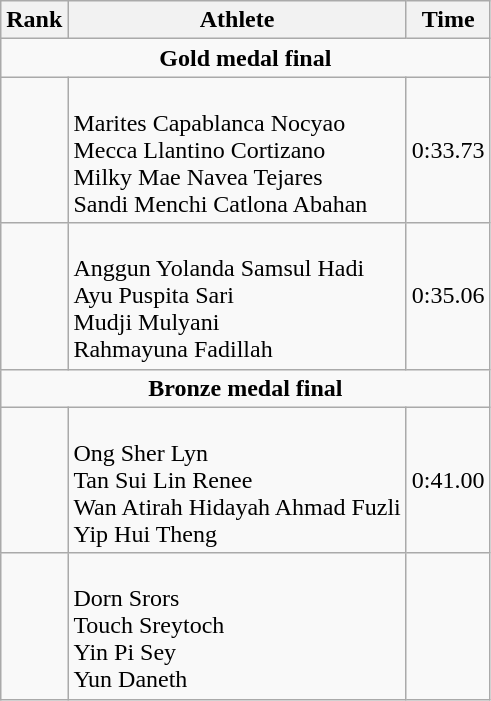<table class="wikitable sortable" style="text-align:center">
<tr>
<th>Rank</th>
<th>Athlete</th>
<th>Time</th>
</tr>
<tr>
<td colspan=7><strong>Gold medal final</strong></td>
</tr>
<tr>
<td></td>
<td align="left"><br>Marites Capablanca Nocyao<br>Mecca Llantino Cortizano<br>Milky Mae Navea Tejares<br>Sandi Menchi Catlona Abahan</td>
<td>0:33.73</td>
</tr>
<tr>
<td></td>
<td align="left"><br>Anggun Yolanda Samsul Hadi<br>Ayu Puspita Sari<br>Mudji Mulyani<br>Rahmayuna Fadillah</td>
<td>0:35.06</td>
</tr>
<tr>
<td colspan=7><strong>Bronze medal final</strong></td>
</tr>
<tr>
<td></td>
<td align="left"><br>Ong Sher Lyn<br>Tan Sui Lin Renee<br>Wan Atirah Hidayah Ahmad Fuzli<br>Yip Hui Theng</td>
<td>0:41.00</td>
</tr>
<tr>
<td></td>
<td align="left"><br>Dorn Srors<br>Touch Sreytoch<br>Yin Pi Sey<br>Yun Daneth</td>
<td></td>
</tr>
</table>
